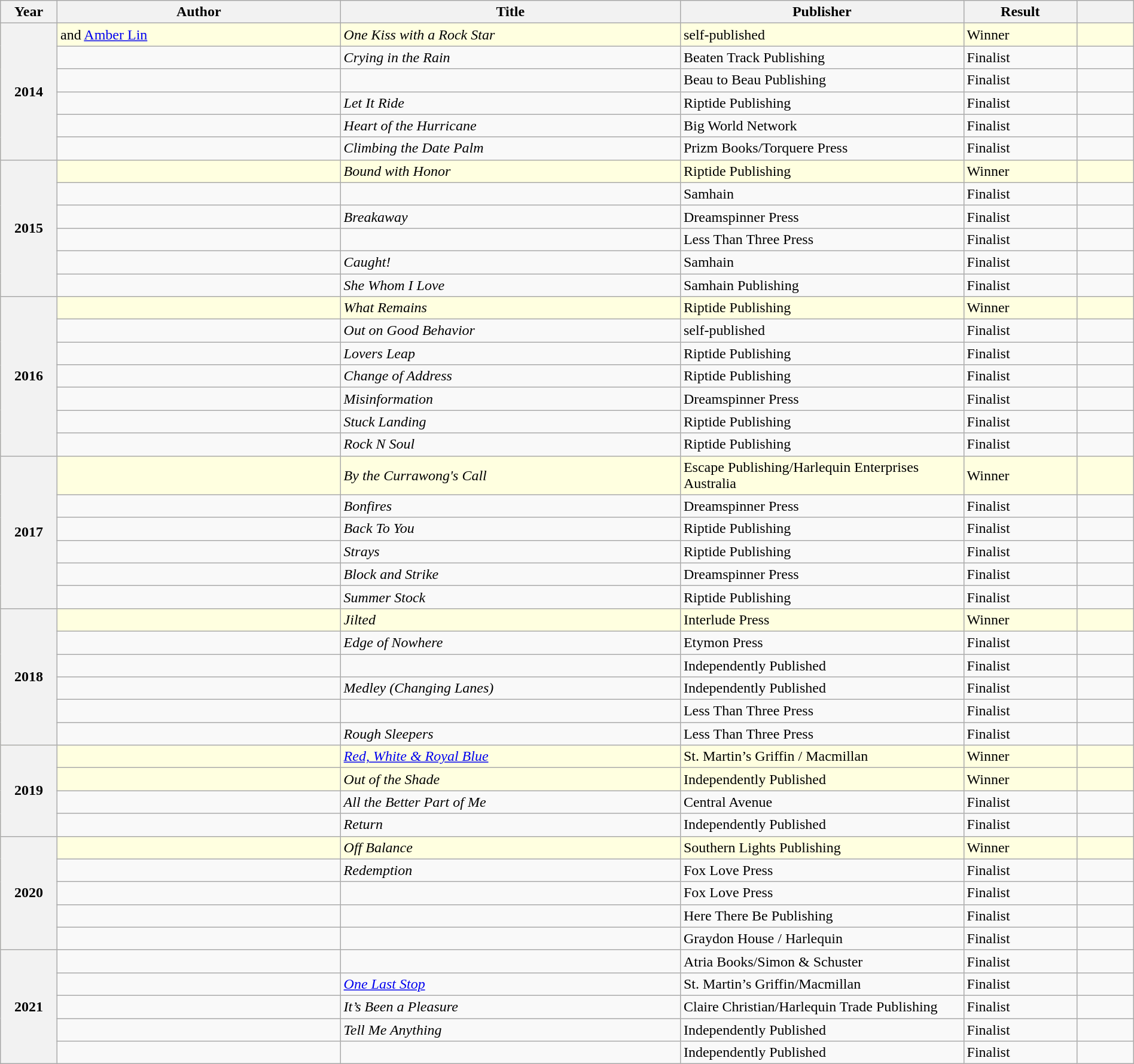<table class="wikitable sortable mw-collapsible" style=width:100%>
<tr>
<th scope="col" width="5%">Year</th>
<th scope="col" width="25%">Author</th>
<th scope="col" width="30%">Title</th>
<th scope="col" width="25%">Publisher</th>
<th scope="col" width="10%">Result</th>
<th scope="col" width="5%"></th>
</tr>
<tr style=background:lightyellow>
<th rowspan="6">2014</th>
<td> and <a href='#'>Amber Lin</a></td>
<td><em>One Kiss with a Rock Star</em></td>
<td>self-published</td>
<td>Winner</td>
<td></td>
</tr>
<tr>
<td></td>
<td><em>Crying in the Rain</em></td>
<td>Beaten Track Publishing</td>
<td>Finalist</td>
<td></td>
</tr>
<tr>
<td></td>
<td></td>
<td>Beau to Beau Publishing</td>
<td>Finalist</td>
<td></td>
</tr>
<tr>
<td></td>
<td><em>Let It Ride</em></td>
<td>Riptide Publishing</td>
<td>Finalist</td>
<td></td>
</tr>
<tr>
<td></td>
<td><em>Heart of the Hurricane</em></td>
<td>Big World Network</td>
<td>Finalist</td>
<td></td>
</tr>
<tr>
<td></td>
<td><em>Climbing the Date Palm</em></td>
<td>Prizm Books/Torquere Press</td>
<td>Finalist</td>
<td></td>
</tr>
<tr style=background:lightyellow>
<th rowspan="6">2015</th>
<td></td>
<td><em>Bound with Honor</em></td>
<td>Riptide Publishing</td>
<td>Winner</td>
<td></td>
</tr>
<tr>
<td></td>
<td><em></em></td>
<td>Samhain</td>
<td>Finalist</td>
<td></td>
</tr>
<tr>
<td></td>
<td><em>Breakaway</em></td>
<td>Dreamspinner Press</td>
<td>Finalist</td>
<td></td>
</tr>
<tr>
<td></td>
<td><em></em></td>
<td>Less Than Three Press</td>
<td>Finalist</td>
<td></td>
</tr>
<tr>
<td></td>
<td><em>Caught!</em></td>
<td>Samhain</td>
<td>Finalist</td>
<td></td>
</tr>
<tr>
<td></td>
<td><em>She Whom I Love</em></td>
<td>Samhain Publishing</td>
<td>Finalist</td>
<td></td>
</tr>
<tr style=background:lightyellow>
<th rowspan="7">2016</th>
<td></td>
<td><em>What Remains</em></td>
<td>Riptide Publishing</td>
<td>Winner</td>
<td></td>
</tr>
<tr>
<td></td>
<td><em>Out on Good Behavior</em></td>
<td>self-published</td>
<td>Finalist</td>
<td></td>
</tr>
<tr>
<td></td>
<td><em>Lovers Leap</em></td>
<td>Riptide Publishing</td>
<td>Finalist</td>
<td></td>
</tr>
<tr>
<td></td>
<td><em>Change of Address</em></td>
<td>Riptide Publishing</td>
<td>Finalist</td>
<td></td>
</tr>
<tr>
<td></td>
<td><em>Misinformation</em></td>
<td>Dreamspinner Press</td>
<td>Finalist</td>
<td></td>
</tr>
<tr>
<td></td>
<td><em>Stuck Landing</em></td>
<td>Riptide Publishing</td>
<td>Finalist</td>
<td></td>
</tr>
<tr>
<td></td>
<td><em>Rock N Soul</em></td>
<td>Riptide Publishing</td>
<td>Finalist</td>
<td></td>
</tr>
<tr style=background:lightyellow>
<th rowspan="6">2017</th>
<td></td>
<td><em>By the Currawong's Call</em></td>
<td>Escape Publishing/Harlequin Enterprises Australia</td>
<td>Winner</td>
<td></td>
</tr>
<tr>
<td></td>
<td><em>Bonfires</em></td>
<td>Dreamspinner Press</td>
<td>Finalist</td>
<td></td>
</tr>
<tr>
<td></td>
<td><em>Back To You</em></td>
<td>Riptide Publishing</td>
<td>Finalist</td>
<td></td>
</tr>
<tr>
<td></td>
<td><em>Strays</em></td>
<td>Riptide Publishing</td>
<td>Finalist</td>
<td></td>
</tr>
<tr>
<td></td>
<td><em>Block and Strike</em></td>
<td>Dreamspinner Press</td>
<td>Finalist</td>
<td></td>
</tr>
<tr>
<td></td>
<td><em>Summer Stock</em></td>
<td>Riptide Publishing</td>
<td>Finalist</td>
<td></td>
</tr>
<tr style=background:lightyellow>
<th rowspan="6">2018</th>
<td></td>
<td><em>Jilted</em></td>
<td>Interlude Press</td>
<td>Winner</td>
<td></td>
</tr>
<tr>
<td></td>
<td><em>Edge of Nowhere</em></td>
<td>Etymon Press</td>
<td>Finalist</td>
<td></td>
</tr>
<tr>
<td></td>
<td></td>
<td>Independently Published</td>
<td>Finalist</td>
<td></td>
</tr>
<tr>
<td></td>
<td><em>Medley (Changing Lanes)</em></td>
<td>Independently Published</td>
<td>Finalist</td>
<td></td>
</tr>
<tr>
<td></td>
<td></td>
<td>Less Than Three Press</td>
<td>Finalist</td>
<td></td>
</tr>
<tr>
<td></td>
<td><em>Rough Sleepers</em></td>
<td>Less Than Three Press</td>
<td>Finalist</td>
<td></td>
</tr>
<tr style=background:lightyellow>
<th rowspan="4">2019</th>
<td></td>
<td><em><a href='#'>Red, White & Royal Blue</a></em></td>
<td>St. Martin’s Griffin / Macmillan</td>
<td>Winner</td>
<td></td>
</tr>
<tr style=background:lightyellow>
<td></td>
<td><em>Out of the Shade</em></td>
<td>Independently Published</td>
<td>Winner</td>
<td></td>
</tr>
<tr>
<td></td>
<td><em>All the Better Part of Me</em></td>
<td>Central Avenue</td>
<td>Finalist</td>
<td></td>
</tr>
<tr>
<td></td>
<td><em>Return</em></td>
<td>Independently Published</td>
<td>Finalist</td>
<td></td>
</tr>
<tr style=background:lightyellow>
<th rowspan="5">2020</th>
<td></td>
<td><em>Off Balance</em></td>
<td>Southern Lights Publishing</td>
<td>Winner</td>
<td></td>
</tr>
<tr>
<td></td>
<td><em>Redemption</em></td>
<td>Fox Love Press</td>
<td>Finalist</td>
<td></td>
</tr>
<tr>
<td></td>
<td></td>
<td>Fox Love Press</td>
<td>Finalist</td>
<td></td>
</tr>
<tr>
<td></td>
<td></td>
<td>Here There Be Publishing</td>
<td>Finalist</td>
<td></td>
</tr>
<tr>
<td></td>
<td></td>
<td>Graydon House / Harlequin</td>
<td>Finalist</td>
<td></td>
</tr>
<tr>
<th rowspan="5">2021</th>
<td></td>
<td><em></em></td>
<td>Atria Books/Simon & Schuster</td>
<td>Finalist</td>
<td></td>
</tr>
<tr>
<td></td>
<td><em><a href='#'>One Last Stop</a></em></td>
<td>St. Martin’s Griffin/Macmillan</td>
<td>Finalist</td>
<td></td>
</tr>
<tr>
<td></td>
<td><em>It’s Been a Pleasure</em></td>
<td>Claire Christian/Harlequin Trade Publishing</td>
<td>Finalist</td>
<td></td>
</tr>
<tr>
<td></td>
<td><em>Tell Me Anything</em></td>
<td>Independently Published</td>
<td>Finalist</td>
<td></td>
</tr>
<tr>
<td></td>
<td><em></em></td>
<td>Independently Published</td>
<td>Finalist</td>
<td></td>
</tr>
</table>
